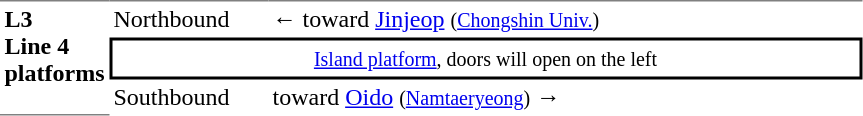<table table border=0 cellspacing=0 cellpadding=3>
<tr>
<td style="border-top:solid 1px gray;border-bottom:solid 1px gray;" width=50 rowspan=10 valign=top><strong>L3<br>Line 4 platforms</strong></td>
<td style="border-bottom:solid 0px gray;border-top:solid 1px gray;" width=100>Northbound</td>
<td style="border-bottom:solid 0px gray;border-top:solid 1px gray;" width=390>←  toward <a href='#'>Jinjeop</a> <small>(<a href='#'>Chongshin Univ.</a>)</small></td>
</tr>
<tr>
<td style="border-top:solid 2px black;border-right:solid 2px black;border-left:solid 2px black;border-bottom:solid 2px black;text-align:center;" colspan=2><small><a href='#'>Island platform</a>, doors will open on the left</small></td>
</tr>
<tr>
<td>Southbound</td>
<td>  toward <a href='#'>Oido</a> <small>(<a href='#'>Namtaeryeong</a>)</small> →</td>
</tr>
</table>
